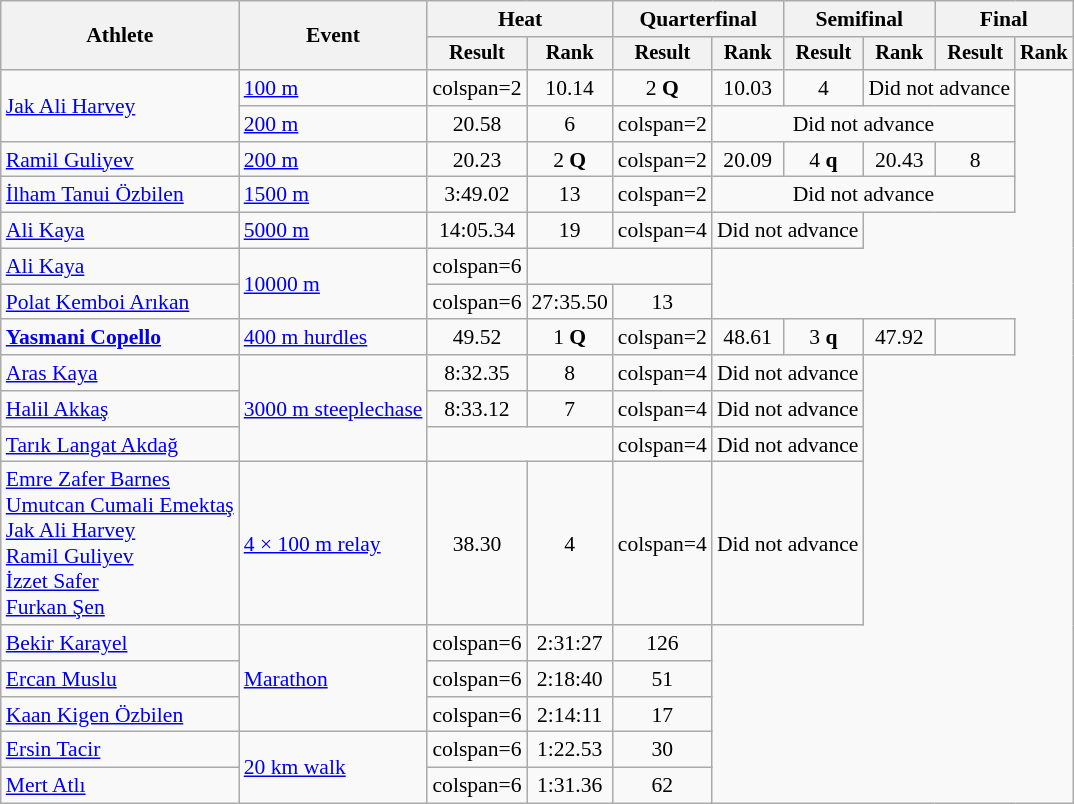<table class="wikitable" style="font-size:90%">
<tr>
<th rowspan="2">Athlete</th>
<th rowspan="2">Event</th>
<th colspan="2">Heat</th>
<th colspan="2">Quarterfinal</th>
<th colspan="2">Semifinal</th>
<th colspan="2">Final</th>
</tr>
<tr style="font-size:95%">
<th>Result</th>
<th>Rank</th>
<th>Result</th>
<th>Rank</th>
<th>Result</th>
<th>Rank</th>
<th>Result</th>
<th>Rank</th>
</tr>
<tr align=center>
<td align=left rowspan=2><a href='#'>Jak Ali Harvey</a></td>
<td align=left><a href='#'>100 m</a></td>
<td>colspan=2 </td>
<td>10.14</td>
<td>2 <strong>Q</strong></td>
<td>10.03</td>
<td>4</td>
<td colspan=2>Did not advance</td>
</tr>
<tr align=center>
<td align=left><a href='#'>200 m</a></td>
<td>20.58</td>
<td>6</td>
<td>colspan=2 </td>
<td colspan=4>Did not advance</td>
</tr>
<tr align=center>
<td align=left><a href='#'>Ramil Guliyev</a></td>
<td align=left><a href='#'>200 m</a></td>
<td>20.23</td>
<td>2 <strong>Q</strong></td>
<td>colspan=2 </td>
<td>20.09</td>
<td>4 <strong>q</strong></td>
<td>20.43</td>
<td>8</td>
</tr>
<tr align=center>
<td align=left><a href='#'>İlham Tanui Özbilen</a></td>
<td align=left><a href='#'>1500 m</a></td>
<td>3:49.02</td>
<td>13</td>
<td>colspan=2 </td>
<td colspan=4>Did not advance</td>
</tr>
<tr align=center>
<td align=left><a href='#'>Ali Kaya</a></td>
<td align=left><a href='#'>5000 m</a></td>
<td>14:05.34</td>
<td>19</td>
<td>colspan=4 </td>
<td colspan=2>Did not advance</td>
</tr>
<tr align=center>
<td align=left><a href='#'>Ali Kaya</a></td>
<td align=left rowspan=2><a href='#'>10000 m</a></td>
<td>colspan=6 </td>
<td colspan=2></td>
</tr>
<tr align=center>
<td align=left><a href='#'>Polat Kemboi Arıkan</a></td>
<td>colspan=6 </td>
<td>27:35.50</td>
<td>13</td>
</tr>
<tr align=center>
<td align=left><strong><a href='#'>Yasmani Copello</a></strong></td>
<td align=left><a href='#'>400 m hurdles</a></td>
<td>49.52</td>
<td>1 <strong>Q</strong></td>
<td>colspan=2 </td>
<td>48.61</td>
<td>3 <strong>q</strong></td>
<td>47.92</td>
<td></td>
</tr>
<tr align=center>
<td align=left><a href='#'>Aras Kaya</a></td>
<td align=left rowspan=3><a href='#'>3000 m steeplechase</a></td>
<td>8:32.35</td>
<td>8</td>
<td>colspan=4 </td>
<td colspan=2>Did not advance</td>
</tr>
<tr align=center>
<td align=left><a href='#'>Halil Akkaş</a></td>
<td>8:33.12</td>
<td>7</td>
<td>colspan=4 </td>
<td colspan=2>Did not advance</td>
</tr>
<tr align=center>
<td align=left><a href='#'>Tarık Langat Akdağ</a></td>
<td colspan=2></td>
<td>colspan=4 </td>
<td colspan=2>Did not advance</td>
</tr>
<tr align=center>
<td align=left><a href='#'>Emre Zafer Barnes</a><br><a href='#'>Umutcan Cumali Emektaş</a><br><a href='#'>Jak Ali Harvey</a><br><a href='#'>Ramil Guliyev</a><br><a href='#'>İzzet Safer</a><br><a href='#'>Furkan Şen</a></td>
<td align=left><a href='#'>4 × 100 m relay</a></td>
<td>38.30</td>
<td>4</td>
<td>colspan=4 </td>
<td colspan=2>Did not advance</td>
</tr>
<tr align=center>
<td align=left><a href='#'>Bekir Karayel</a></td>
<td align=left rowspan=3><a href='#'>Marathon</a></td>
<td>colspan=6 </td>
<td>2:31:27</td>
<td>126</td>
</tr>
<tr align=center>
<td align=left><a href='#'>Ercan Muslu</a></td>
<td>colspan=6 </td>
<td>2:18:40</td>
<td>51</td>
</tr>
<tr align=center>
<td align=left><a href='#'>Kaan Kigen Özbilen</a></td>
<td>colspan=6 </td>
<td>2:14:11</td>
<td>17</td>
</tr>
<tr align=center>
<td align=left><a href='#'>Ersin Tacir</a></td>
<td align=left rowspan=2><a href='#'>20 km walk</a></td>
<td>colspan=6 </td>
<td>1:22.53</td>
<td>30</td>
</tr>
<tr align=center>
<td align=left><a href='#'>Mert Atlı</a></td>
<td>colspan=6 </td>
<td>1:31.36</td>
<td>62</td>
</tr>
</table>
